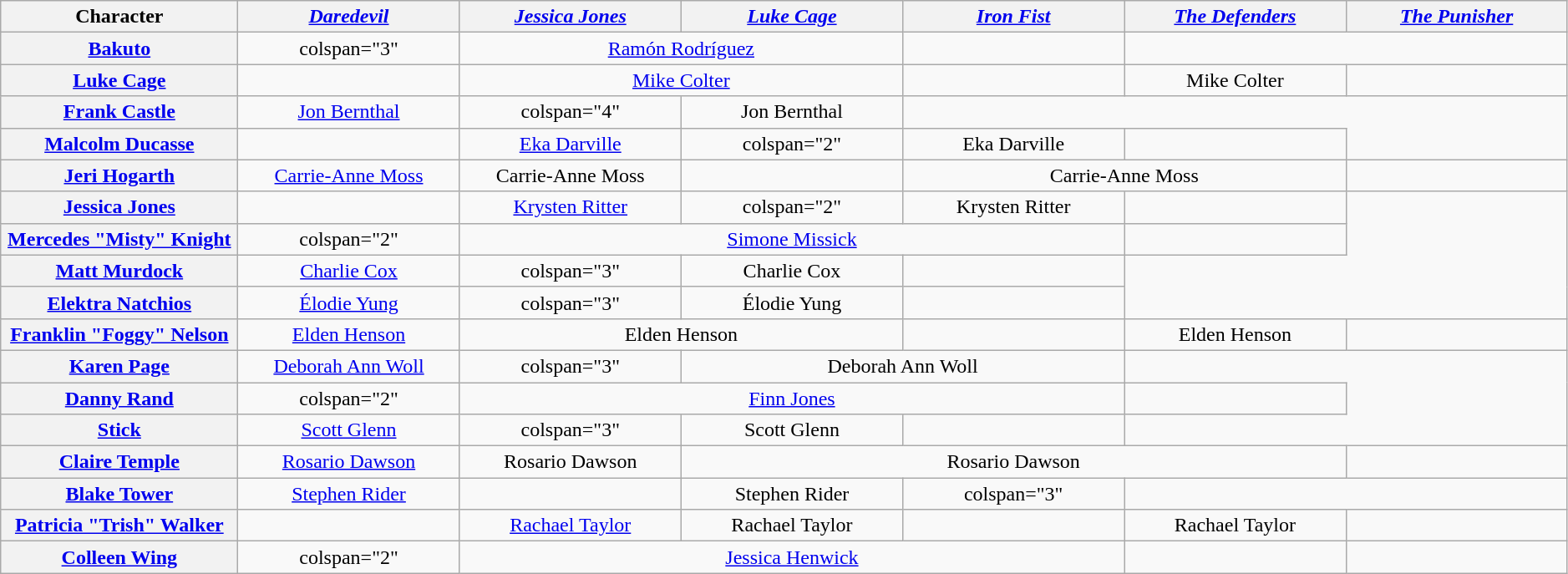<table class="wikitable" style="text-align: center; width: 99%;">
<tr>
<th scope="col" style="width: 15%;">Character</th>
<th scope="col" style="width: 14%;"><em><a href='#'>Daredevil</a></em></th>
<th scope="col" style="width: 14%;"><em><a href='#'>Jessica Jones</a></em></th>
<th scope="col" style="width: 14%;"><em><a href='#'>Luke Cage</a></em></th>
<th scope="col" style="width: 14%;"><em><a href='#'>Iron Fist</a></em></th>
<th scope="col" style="width: 14%;"><em><a href='#'>The Defenders</a></em></th>
<th scope="col" style="width: 14%;"><em><a href='#'>The Punisher</a></em></th>
</tr>
<tr>
<th scope="row"><a href='#'>Bakuto</a></th>
<td>colspan="3" </td>
<td colspan="2"><a href='#'>Ramón Rodríguez</a></td>
<td></td>
</tr>
<tr>
<th scope="row"><a href='#'>Luke Cage</a></th>
<td></td>
<td colspan="2"><a href='#'>Mike Colter</a></td>
<td></td>
<td>Mike Colter</td>
<td></td>
</tr>
<tr>
<th scope="row"><a href='#'>Frank Castle<br></a> </th>
<td><a href='#'>Jon Bernthal</a></td>
<td>colspan="4" </td>
<td>Jon Bernthal</td>
</tr>
<tr>
<th scope="row"><a href='#'>Malcolm Ducasse</a></th>
<td></td>
<td><a href='#'>Eka Darville</a></td>
<td>colspan="2" </td>
<td>Eka Darville</td>
<td></td>
</tr>
<tr>
<th scope="row"><a href='#'>Jeri Hogarth</a></th>
<td><a href='#'>Carrie-Anne Moss</a></td>
<td>Carrie-Anne Moss</td>
<td></td>
<td colspan="2">Carrie-Anne Moss</td>
<td></td>
</tr>
<tr>
<th scope="row"><a href='#'>Jessica Jones</a></th>
<td></td>
<td><a href='#'>Krysten Ritter</a></td>
<td>colspan="2" </td>
<td>Krysten Ritter</td>
<td></td>
</tr>
<tr>
<th scope="row"><a href='#'>Mercedes "Misty" Knight</a></th>
<td>colspan="2" </td>
<td colspan="3"><a href='#'>Simone Missick</a></td>
<td></td>
</tr>
<tr>
<th scope="row"><a href='#'>Matt Murdock<br></a> </th>
<td><a href='#'>Charlie Cox</a></td>
<td>colspan="3" </td>
<td>Charlie Cox</td>
<td></td>
</tr>
<tr>
<th scope="row"><a href='#'>Elektra Natchios</a></th>
<td><a href='#'>Élodie Yung</a></td>
<td>colspan="3" </td>
<td>Élodie Yung</td>
<td></td>
</tr>
<tr>
<th scope="row"><a href='#'>Franklin "Foggy" Nelson</a></th>
<td><a href='#'>Elden Henson</a></td>
<td colspan="2">Elden Henson</td>
<td></td>
<td>Elden Henson</td>
<td></td>
</tr>
<tr>
<th scope="row"><a href='#'>Karen Page</a></th>
<td><a href='#'>Deborah Ann Woll</a></td>
<td>colspan="3" </td>
<td colspan="2">Deborah Ann Woll</td>
</tr>
<tr>
<th scope="row"><a href='#'>Danny Rand<br></a></th>
<td>colspan="2" </td>
<td colspan="3"><a href='#'>Finn Jones</a></td>
<td></td>
</tr>
<tr>
<th scope="row"><a href='#'>Stick</a></th>
<td><a href='#'>Scott Glenn</a></td>
<td>colspan="3" </td>
<td>Scott Glenn</td>
<td></td>
</tr>
<tr>
<th scope="row"><a href='#'>Claire Temple</a></th>
<td><a href='#'>Rosario Dawson</a></td>
<td>Rosario Dawson</td>
<td colspan="3">Rosario Dawson</td>
<td></td>
</tr>
<tr>
<th scope="row"><a href='#'>Blake Tower</a></th>
<td><a href='#'>Stephen Rider</a></td>
<td></td>
<td>Stephen Rider</td>
<td>colspan="3" </td>
</tr>
<tr>
<th scope="row"><a href='#'>Patricia "Trish" Walker<br></a></th>
<td></td>
<td><a href='#'>Rachael Taylor</a></td>
<td>Rachael Taylor</td>
<td></td>
<td>Rachael Taylor</td>
<td></td>
</tr>
<tr>
<th scope="row"><a href='#'>Colleen Wing</a></th>
<td>colspan="2" </td>
<td colspan="3"><a href='#'>Jessica Henwick</a></td>
<td></td>
</tr>
</table>
